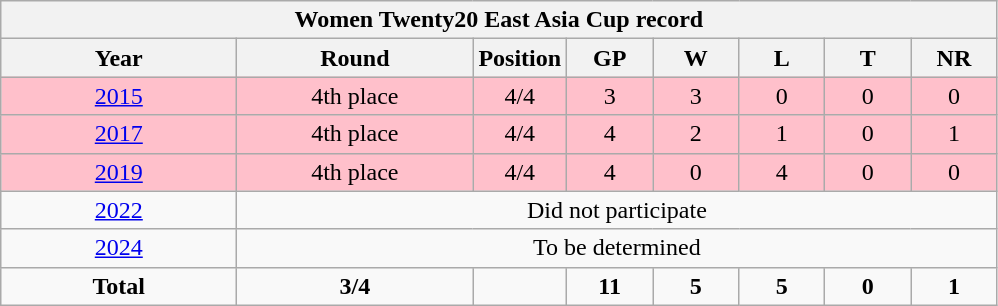<table class="wikitable" style="text-align: center; width=900px;">
<tr>
<th colspan=9>Women Twenty20 East Asia Cup record</th>
</tr>
<tr>
<th width=150>Year</th>
<th width=150>Round</th>
<th width=50>Position</th>
<th width=50>GP</th>
<th width=50>W</th>
<th width=50>L</th>
<th width=50>T</th>
<th width=50>NR</th>
</tr>
<tr style="background:pink;">
<td> <a href='#'>2015</a></td>
<td>4th place</td>
<td>4/4</td>
<td>3</td>
<td>3</td>
<td>0</td>
<td>0</td>
<td>0</td>
</tr>
<tr style="background:pink;">
<td> <a href='#'>2017</a></td>
<td>4th place</td>
<td>4/4</td>
<td>4</td>
<td>2</td>
<td>1</td>
<td>0</td>
<td>1</td>
</tr>
<tr style="background:pink;">
<td> <a href='#'>2019</a></td>
<td>4th place</td>
<td>4/4</td>
<td>4</td>
<td>0</td>
<td>4</td>
<td>0</td>
<td>0</td>
</tr>
<tr>
<td> <a href='#'>2022</a></td>
<td rowspan=1 colspan=8>Did not participate</td>
</tr>
<tr>
<td> <a href='#'>2024</a></td>
<td rowspan=1 colspan=8>To be determined</td>
</tr>
<tr>
<td><strong>Total</strong></td>
<td><strong>3/4</strong></td>
<td></td>
<td><strong>11</strong></td>
<td><strong>5</strong></td>
<td><strong>5</strong></td>
<td><strong>0</strong></td>
<td><strong>1</strong></td>
</tr>
</table>
